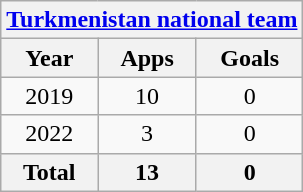<table class="wikitable" style="text-align:center">
<tr>
<th colspan=3><a href='#'>Turkmenistan national team</a></th>
</tr>
<tr>
<th>Year</th>
<th>Apps</th>
<th>Goals</th>
</tr>
<tr>
<td>2019</td>
<td>10</td>
<td>0</td>
</tr>
<tr>
<td>2022</td>
<td>3</td>
<td>0</td>
</tr>
<tr>
<th>Total</th>
<th>13</th>
<th>0</th>
</tr>
</table>
